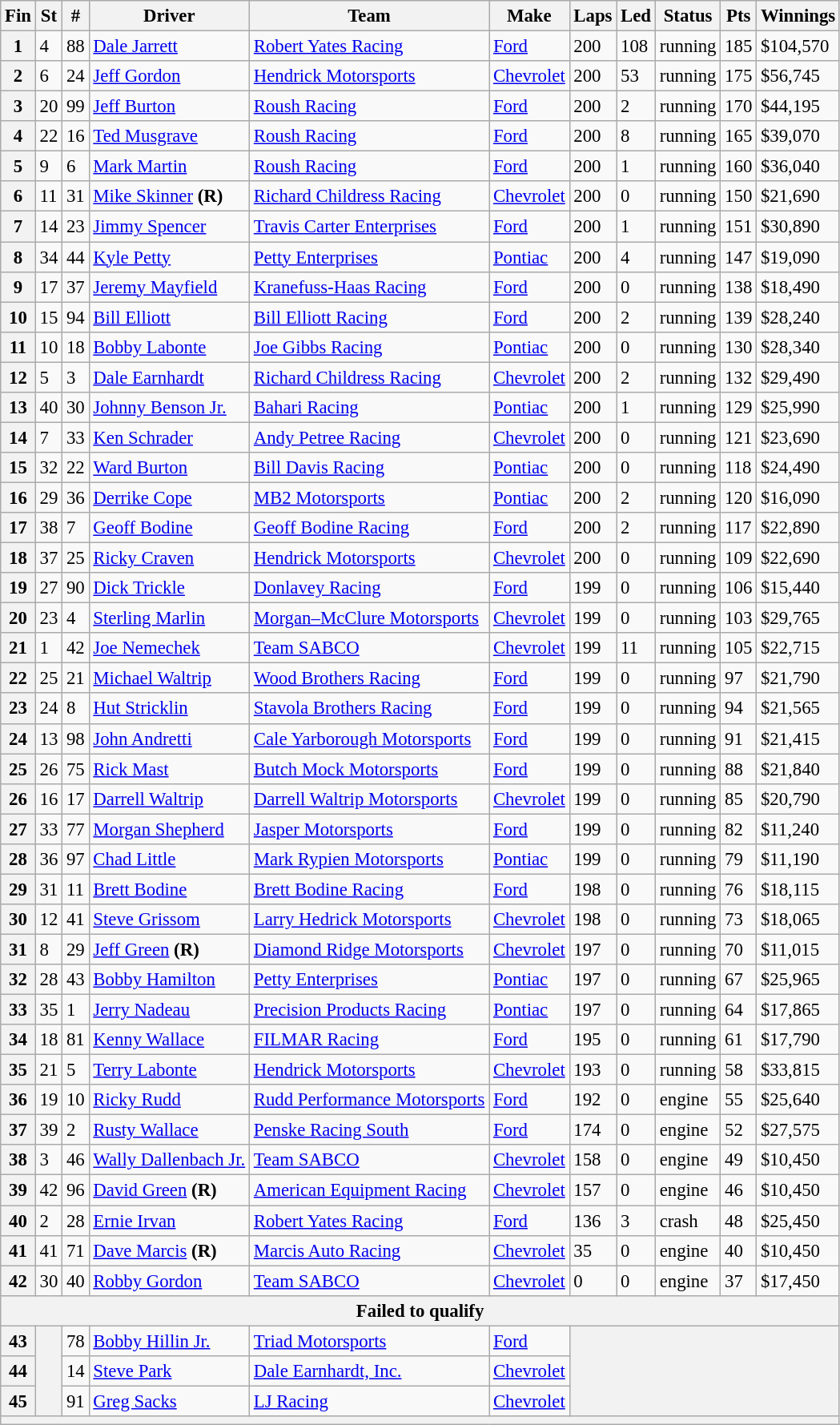<table class="wikitable" style="font-size:95%">
<tr>
<th>Fin</th>
<th>St</th>
<th>#</th>
<th>Driver</th>
<th>Team</th>
<th>Make</th>
<th>Laps</th>
<th>Led</th>
<th>Status</th>
<th>Pts</th>
<th>Winnings</th>
</tr>
<tr>
<th>1</th>
<td>4</td>
<td>88</td>
<td><a href='#'>Dale Jarrett</a></td>
<td><a href='#'>Robert Yates Racing</a></td>
<td><a href='#'>Ford</a></td>
<td>200</td>
<td>108</td>
<td>running</td>
<td>185</td>
<td>$104,570</td>
</tr>
<tr>
<th>2</th>
<td>6</td>
<td>24</td>
<td><a href='#'>Jeff Gordon</a></td>
<td><a href='#'>Hendrick Motorsports</a></td>
<td><a href='#'>Chevrolet</a></td>
<td>200</td>
<td>53</td>
<td>running</td>
<td>175</td>
<td>$56,745</td>
</tr>
<tr>
<th>3</th>
<td>20</td>
<td>99</td>
<td><a href='#'>Jeff Burton</a></td>
<td><a href='#'>Roush Racing</a></td>
<td><a href='#'>Ford</a></td>
<td>200</td>
<td>2</td>
<td>running</td>
<td>170</td>
<td>$44,195</td>
</tr>
<tr>
<th>4</th>
<td>22</td>
<td>16</td>
<td><a href='#'>Ted Musgrave</a></td>
<td><a href='#'>Roush Racing</a></td>
<td><a href='#'>Ford</a></td>
<td>200</td>
<td>8</td>
<td>running</td>
<td>165</td>
<td>$39,070</td>
</tr>
<tr>
<th>5</th>
<td>9</td>
<td>6</td>
<td><a href='#'>Mark Martin</a></td>
<td><a href='#'>Roush Racing</a></td>
<td><a href='#'>Ford</a></td>
<td>200</td>
<td>1</td>
<td>running</td>
<td>160</td>
<td>$36,040</td>
</tr>
<tr>
<th>6</th>
<td>11</td>
<td>31</td>
<td><a href='#'>Mike Skinner</a> <strong>(R)</strong></td>
<td><a href='#'>Richard Childress Racing</a></td>
<td><a href='#'>Chevrolet</a></td>
<td>200</td>
<td>0</td>
<td>running</td>
<td>150</td>
<td>$21,690</td>
</tr>
<tr>
<th>7</th>
<td>14</td>
<td>23</td>
<td><a href='#'>Jimmy Spencer</a></td>
<td><a href='#'>Travis Carter Enterprises</a></td>
<td><a href='#'>Ford</a></td>
<td>200</td>
<td>1</td>
<td>running</td>
<td>151</td>
<td>$30,890</td>
</tr>
<tr>
<th>8</th>
<td>34</td>
<td>44</td>
<td><a href='#'>Kyle Petty</a></td>
<td><a href='#'>Petty Enterprises</a></td>
<td><a href='#'>Pontiac</a></td>
<td>200</td>
<td>4</td>
<td>running</td>
<td>147</td>
<td>$19,090</td>
</tr>
<tr>
<th>9</th>
<td>17</td>
<td>37</td>
<td><a href='#'>Jeremy Mayfield</a></td>
<td><a href='#'>Kranefuss-Haas Racing</a></td>
<td><a href='#'>Ford</a></td>
<td>200</td>
<td>0</td>
<td>running</td>
<td>138</td>
<td>$18,490</td>
</tr>
<tr>
<th>10</th>
<td>15</td>
<td>94</td>
<td><a href='#'>Bill Elliott</a></td>
<td><a href='#'>Bill Elliott Racing</a></td>
<td><a href='#'>Ford</a></td>
<td>200</td>
<td>2</td>
<td>running</td>
<td>139</td>
<td>$28,240</td>
</tr>
<tr>
<th>11</th>
<td>10</td>
<td>18</td>
<td><a href='#'>Bobby Labonte</a></td>
<td><a href='#'>Joe Gibbs Racing</a></td>
<td><a href='#'>Pontiac</a></td>
<td>200</td>
<td>0</td>
<td>running</td>
<td>130</td>
<td>$28,340</td>
</tr>
<tr>
<th>12</th>
<td>5</td>
<td>3</td>
<td><a href='#'>Dale Earnhardt</a></td>
<td><a href='#'>Richard Childress Racing</a></td>
<td><a href='#'>Chevrolet</a></td>
<td>200</td>
<td>2</td>
<td>running</td>
<td>132</td>
<td>$29,490</td>
</tr>
<tr>
<th>13</th>
<td>40</td>
<td>30</td>
<td><a href='#'>Johnny Benson Jr.</a></td>
<td><a href='#'>Bahari Racing</a></td>
<td><a href='#'>Pontiac</a></td>
<td>200</td>
<td>1</td>
<td>running</td>
<td>129</td>
<td>$25,990</td>
</tr>
<tr>
<th>14</th>
<td>7</td>
<td>33</td>
<td><a href='#'>Ken Schrader</a></td>
<td><a href='#'>Andy Petree Racing</a></td>
<td><a href='#'>Chevrolet</a></td>
<td>200</td>
<td>0</td>
<td>running</td>
<td>121</td>
<td>$23,690</td>
</tr>
<tr>
<th>15</th>
<td>32</td>
<td>22</td>
<td><a href='#'>Ward Burton</a></td>
<td><a href='#'>Bill Davis Racing</a></td>
<td><a href='#'>Pontiac</a></td>
<td>200</td>
<td>0</td>
<td>running</td>
<td>118</td>
<td>$24,490</td>
</tr>
<tr>
<th>16</th>
<td>29</td>
<td>36</td>
<td><a href='#'>Derrike Cope</a></td>
<td><a href='#'>MB2 Motorsports</a></td>
<td><a href='#'>Pontiac</a></td>
<td>200</td>
<td>2</td>
<td>running</td>
<td>120</td>
<td>$16,090</td>
</tr>
<tr>
<th>17</th>
<td>38</td>
<td>7</td>
<td><a href='#'>Geoff Bodine</a></td>
<td><a href='#'>Geoff Bodine Racing</a></td>
<td><a href='#'>Ford</a></td>
<td>200</td>
<td>2</td>
<td>running</td>
<td>117</td>
<td>$22,890</td>
</tr>
<tr>
<th>18</th>
<td>37</td>
<td>25</td>
<td><a href='#'>Ricky Craven</a></td>
<td><a href='#'>Hendrick Motorsports</a></td>
<td><a href='#'>Chevrolet</a></td>
<td>200</td>
<td>0</td>
<td>running</td>
<td>109</td>
<td>$22,690</td>
</tr>
<tr>
<th>19</th>
<td>27</td>
<td>90</td>
<td><a href='#'>Dick Trickle</a></td>
<td><a href='#'>Donlavey Racing</a></td>
<td><a href='#'>Ford</a></td>
<td>199</td>
<td>0</td>
<td>running</td>
<td>106</td>
<td>$15,440</td>
</tr>
<tr>
<th>20</th>
<td>23</td>
<td>4</td>
<td><a href='#'>Sterling Marlin</a></td>
<td><a href='#'>Morgan–McClure Motorsports</a></td>
<td><a href='#'>Chevrolet</a></td>
<td>199</td>
<td>0</td>
<td>running</td>
<td>103</td>
<td>$29,765</td>
</tr>
<tr>
<th>21</th>
<td>1</td>
<td>42</td>
<td><a href='#'>Joe Nemechek</a></td>
<td><a href='#'>Team SABCO</a></td>
<td><a href='#'>Chevrolet</a></td>
<td>199</td>
<td>11</td>
<td>running</td>
<td>105</td>
<td>$22,715</td>
</tr>
<tr>
<th>22</th>
<td>25</td>
<td>21</td>
<td><a href='#'>Michael Waltrip</a></td>
<td><a href='#'>Wood Brothers Racing</a></td>
<td><a href='#'>Ford</a></td>
<td>199</td>
<td>0</td>
<td>running</td>
<td>97</td>
<td>$21,790</td>
</tr>
<tr>
<th>23</th>
<td>24</td>
<td>8</td>
<td><a href='#'>Hut Stricklin</a></td>
<td><a href='#'>Stavola Brothers Racing</a></td>
<td><a href='#'>Ford</a></td>
<td>199</td>
<td>0</td>
<td>running</td>
<td>94</td>
<td>$21,565</td>
</tr>
<tr>
<th>24</th>
<td>13</td>
<td>98</td>
<td><a href='#'>John Andretti</a></td>
<td><a href='#'>Cale Yarborough Motorsports</a></td>
<td><a href='#'>Ford</a></td>
<td>199</td>
<td>0</td>
<td>running</td>
<td>91</td>
<td>$21,415</td>
</tr>
<tr>
<th>25</th>
<td>26</td>
<td>75</td>
<td><a href='#'>Rick Mast</a></td>
<td><a href='#'>Butch Mock Motorsports</a></td>
<td><a href='#'>Ford</a></td>
<td>199</td>
<td>0</td>
<td>running</td>
<td>88</td>
<td>$21,840</td>
</tr>
<tr>
<th>26</th>
<td>16</td>
<td>17</td>
<td><a href='#'>Darrell Waltrip</a></td>
<td><a href='#'>Darrell Waltrip Motorsports</a></td>
<td><a href='#'>Chevrolet</a></td>
<td>199</td>
<td>0</td>
<td>running</td>
<td>85</td>
<td>$20,790</td>
</tr>
<tr>
<th>27</th>
<td>33</td>
<td>77</td>
<td><a href='#'>Morgan Shepherd</a></td>
<td><a href='#'>Jasper Motorsports</a></td>
<td><a href='#'>Ford</a></td>
<td>199</td>
<td>0</td>
<td>running</td>
<td>82</td>
<td>$11,240</td>
</tr>
<tr>
<th>28</th>
<td>36</td>
<td>97</td>
<td><a href='#'>Chad Little</a></td>
<td><a href='#'>Mark Rypien Motorsports</a></td>
<td><a href='#'>Pontiac</a></td>
<td>199</td>
<td>0</td>
<td>running</td>
<td>79</td>
<td>$11,190</td>
</tr>
<tr>
<th>29</th>
<td>31</td>
<td>11</td>
<td><a href='#'>Brett Bodine</a></td>
<td><a href='#'>Brett Bodine Racing</a></td>
<td><a href='#'>Ford</a></td>
<td>198</td>
<td>0</td>
<td>running</td>
<td>76</td>
<td>$18,115</td>
</tr>
<tr>
<th>30</th>
<td>12</td>
<td>41</td>
<td><a href='#'>Steve Grissom</a></td>
<td><a href='#'>Larry Hedrick Motorsports</a></td>
<td><a href='#'>Chevrolet</a></td>
<td>198</td>
<td>0</td>
<td>running</td>
<td>73</td>
<td>$18,065</td>
</tr>
<tr>
<th>31</th>
<td>8</td>
<td>29</td>
<td><a href='#'>Jeff Green</a> <strong>(R)</strong></td>
<td><a href='#'>Diamond Ridge Motorsports</a></td>
<td><a href='#'>Chevrolet</a></td>
<td>197</td>
<td>0</td>
<td>running</td>
<td>70</td>
<td>$11,015</td>
</tr>
<tr>
<th>32</th>
<td>28</td>
<td>43</td>
<td><a href='#'>Bobby Hamilton</a></td>
<td><a href='#'>Petty Enterprises</a></td>
<td><a href='#'>Pontiac</a></td>
<td>197</td>
<td>0</td>
<td>running</td>
<td>67</td>
<td>$25,965</td>
</tr>
<tr>
<th>33</th>
<td>35</td>
<td>1</td>
<td><a href='#'>Jerry Nadeau</a></td>
<td><a href='#'>Precision Products Racing</a></td>
<td><a href='#'>Pontiac</a></td>
<td>197</td>
<td>0</td>
<td>running</td>
<td>64</td>
<td>$17,865</td>
</tr>
<tr>
<th>34</th>
<td>18</td>
<td>81</td>
<td><a href='#'>Kenny Wallace</a></td>
<td><a href='#'>FILMAR Racing</a></td>
<td><a href='#'>Ford</a></td>
<td>195</td>
<td>0</td>
<td>running</td>
<td>61</td>
<td>$17,790</td>
</tr>
<tr>
<th>35</th>
<td>21</td>
<td>5</td>
<td><a href='#'>Terry Labonte</a></td>
<td><a href='#'>Hendrick Motorsports</a></td>
<td><a href='#'>Chevrolet</a></td>
<td>193</td>
<td>0</td>
<td>running</td>
<td>58</td>
<td>$33,815</td>
</tr>
<tr>
<th>36</th>
<td>19</td>
<td>10</td>
<td><a href='#'>Ricky Rudd</a></td>
<td><a href='#'>Rudd Performance Motorsports</a></td>
<td><a href='#'>Ford</a></td>
<td>192</td>
<td>0</td>
<td>engine</td>
<td>55</td>
<td>$25,640</td>
</tr>
<tr>
<th>37</th>
<td>39</td>
<td>2</td>
<td><a href='#'>Rusty Wallace</a></td>
<td><a href='#'>Penske Racing South</a></td>
<td><a href='#'>Ford</a></td>
<td>174</td>
<td>0</td>
<td>engine</td>
<td>52</td>
<td>$27,575</td>
</tr>
<tr>
<th>38</th>
<td>3</td>
<td>46</td>
<td><a href='#'>Wally Dallenbach Jr.</a></td>
<td><a href='#'>Team SABCO</a></td>
<td><a href='#'>Chevrolet</a></td>
<td>158</td>
<td>0</td>
<td>engine</td>
<td>49</td>
<td>$10,450</td>
</tr>
<tr>
<th>39</th>
<td>42</td>
<td>96</td>
<td><a href='#'>David Green</a> <strong>(R)</strong></td>
<td><a href='#'>American Equipment Racing</a></td>
<td><a href='#'>Chevrolet</a></td>
<td>157</td>
<td>0</td>
<td>engine</td>
<td>46</td>
<td>$10,450</td>
</tr>
<tr>
<th>40</th>
<td>2</td>
<td>28</td>
<td><a href='#'>Ernie Irvan</a></td>
<td><a href='#'>Robert Yates Racing</a></td>
<td><a href='#'>Ford</a></td>
<td>136</td>
<td>3</td>
<td>crash</td>
<td>48</td>
<td>$25,450</td>
</tr>
<tr>
<th>41</th>
<td>41</td>
<td>71</td>
<td><a href='#'>Dave Marcis</a> <strong>(R)</strong></td>
<td><a href='#'>Marcis Auto Racing</a></td>
<td><a href='#'>Chevrolet</a></td>
<td>35</td>
<td>0</td>
<td>engine</td>
<td>40</td>
<td>$10,450</td>
</tr>
<tr>
<th>42</th>
<td>30</td>
<td>40</td>
<td><a href='#'>Robby Gordon</a></td>
<td><a href='#'>Team SABCO</a></td>
<td><a href='#'>Chevrolet</a></td>
<td>0</td>
<td>0</td>
<td>engine</td>
<td>37</td>
<td>$17,450</td>
</tr>
<tr>
<th colspan="11">Failed to qualify</th>
</tr>
<tr>
<th>43</th>
<th rowspan="3"></th>
<td>78</td>
<td><a href='#'>Bobby Hillin Jr.</a></td>
<td><a href='#'>Triad Motorsports</a></td>
<td><a href='#'>Ford</a></td>
<th colspan="5" rowspan="3"></th>
</tr>
<tr>
<th>44</th>
<td>14</td>
<td><a href='#'>Steve Park</a></td>
<td><a href='#'>Dale Earnhardt, Inc.</a></td>
<td><a href='#'>Chevrolet</a></td>
</tr>
<tr>
<th>45</th>
<td>91</td>
<td><a href='#'>Greg Sacks</a></td>
<td><a href='#'>LJ Racing</a></td>
<td><a href='#'>Chevrolet</a></td>
</tr>
<tr>
<th colspan="11"></th>
</tr>
</table>
